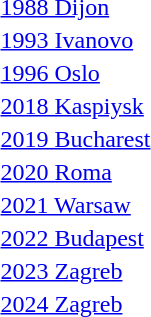<table>
<tr>
<td><a href='#'>1988 Dijon</a></td>
<td></td>
<td></td>
<td></td>
</tr>
<tr>
<td><a href='#'>1993 Ivanovo</a></td>
<td></td>
<td></td>
<td></td>
</tr>
<tr>
<td><a href='#'>1996 Oslo</a></td>
<td></td>
<td></td>
<td></td>
</tr>
<tr>
<td rowspan=2><a href='#'>2018 Kaspiysk</a></td>
<td rowspan=2></td>
<td rowspan=2></td>
<td></td>
</tr>
<tr>
<td></td>
</tr>
<tr>
<td rowspan=2><a href='#'>2019 Bucharest</a></td>
<td rowspan=2></td>
<td rowspan=2></td>
<td></td>
</tr>
<tr>
<td></td>
</tr>
<tr>
<td rowspan=2><a href='#'>2020 Roma</a></td>
<td rowspan=2></td>
<td rowspan=2></td>
<td></td>
</tr>
<tr>
<td></td>
</tr>
<tr>
<td rowspan=2><a href='#'>2021 Warsaw</a></td>
<td rowspan=2></td>
<td rowspan=2></td>
<td></td>
</tr>
<tr>
<td></td>
</tr>
<tr>
<td><a href='#'>2022 Budapest</a></td>
<td></td>
<td></td>
<td></td>
</tr>
<tr>
<td rowspan=2><a href='#'>2023 Zagreb</a></td>
<td rowspan=2></td>
<td rowspan=2></td>
<td></td>
</tr>
<tr>
<td></td>
</tr>
<tr>
<td rowspan=2><a href='#'>2024 Zagreb</a></td>
<td rowspan=2></td>
<td rowspan=2></td>
<td></td>
</tr>
<tr>
<td></td>
</tr>
</table>
